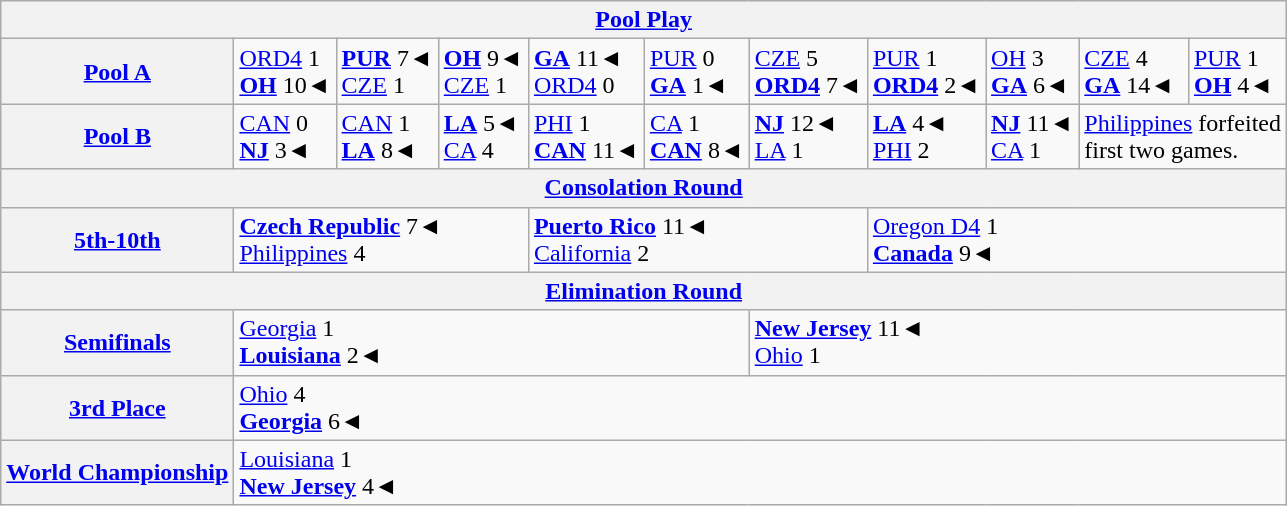<table class="wikitable">
<tr>
<th colspan="11"><a href='#'>Pool Play</a></th>
</tr>
<tr>
<th><a href='#'>Pool A</a></th>
<td> <a href='#'>ORD4</a> 1 <br> <strong> <a href='#'>OH</a></strong> 10◄ <br></td>
<td><strong> <a href='#'>PUR</a></strong> 7◄ <br>  <a href='#'>CZE</a> 1 <br> </td>
<td><strong> <a href='#'>OH</a></strong> 9◄ <br>  <a href='#'>CZE</a> 1 <br> </td>
<td><strong> <a href='#'>GA</a></strong> 11◄ <br> <a href='#'>ORD4</a> 0  <br> </td>
<td> <a href='#'>PUR</a> 0 <br> <strong> <a href='#'>GA</a></strong> 1◄ <br> </td>
<td> <a href='#'>CZE</a> 5 <br> <strong> <a href='#'>ORD4</a></strong> 7◄ <br> </td>
<td> <a href='#'>PUR</a> 1 <br> <strong> <a href='#'>ORD4</a></strong> 2◄ <br> </td>
<td> <a href='#'>OH</a> 3 <br> <strong> <a href='#'>GA</a></strong> 6◄ <br> </td>
<td> <a href='#'>CZE</a> 4  <br> <strong> <a href='#'>GA</a></strong> 14◄ <br> </td>
<td> <a href='#'>PUR</a> 1 <br> <strong> <a href='#'>OH</a></strong> 4◄ <br></td>
</tr>
<tr>
<th><a href='#'>Pool B</a></th>
<td> <a href='#'>CAN</a> 0 <br>  <strong><a href='#'>NJ</a></strong> 3◄ <br></td>
<td> <a href='#'>CAN</a> 1 <br> <strong> <a href='#'>LA</a></strong> 8◄ <br></td>
<td><strong> <a href='#'>LA</a></strong> 5◄ <br>  <a href='#'>CA</a> 4 <br></td>
<td> <a href='#'>PHI</a> 1  <br>  <strong><a href='#'>CAN</a></strong> 11◄ <br> </td>
<td> <a href='#'>CA</a> 1 <br>  <strong><a href='#'>CAN</a></strong> 8◄ <br> </td>
<td> <strong><a href='#'>NJ</a></strong> 12◄ <br>  <a href='#'>LA</a> 1  <br> </td>
<td><strong> <a href='#'>LA</a></strong> 4◄ <br>  <a href='#'>PHI</a> 2 <br></td>
<td> <strong><a href='#'>NJ</a></strong> 11◄ <br>  <a href='#'>CA</a> 1  <br> </td>
<td colspan="2"><a href='#'>Philippines</a> forfeited <br> first two games.</td>
</tr>
<tr>
<th colspan="11"><a href='#'>Consolation Round</a></th>
</tr>
<tr>
<th><a href='#'>5th-10th</a></th>
<td colspan="3"><strong> <a href='#'>Czech Republic</a></strong> 7◄ <br>  <a href='#'>Philippines</a> 4 <br> </td>
<td colspan="3"><strong> <a href='#'>Puerto Rico</a></strong> 11◄ <br>  <a href='#'>California</a> 2 <br> </td>
<td colspan="4"> <a href='#'>Oregon D4</a> 1 <br>  <strong><a href='#'>Canada</a></strong> 9◄ <br> </td>
</tr>
<tr>
<th colspan="11"><a href='#'>Elimination Round</a></th>
</tr>
<tr>
<th><a href='#'>Semifinals</a></th>
<td colspan="5"> <a href='#'>Georgia</a> 1 <br> <strong> <a href='#'>Louisiana</a></strong> 2◄ <br> </td>
<td colspan="5"><strong> <a href='#'>New Jersey</a></strong> 11◄ <br>  <a href='#'>Ohio</a> 1  <br> </td>
</tr>
<tr>
<th><a href='#'>3rd Place</a></th>
<td colspan="10"> <a href='#'>Ohio</a> 4 <br> <strong> <a href='#'>Georgia</a></strong> 6◄ <br> </td>
</tr>
<tr>
<th><a href='#'>World Championship</a></th>
<td colspan="10"> <a href='#'>Louisiana</a> 1 <br> <strong> <a href='#'>New Jersey</a></strong> 4◄ <br> </td>
</tr>
</table>
